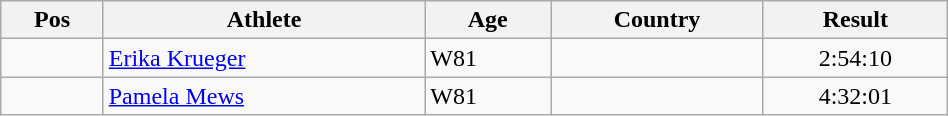<table class="wikitable"  style="text-align:center; width:50%;">
<tr>
<th>Pos</th>
<th>Athlete</th>
<th>Age</th>
<th>Country</th>
<th>Result</th>
</tr>
<tr>
<td align=center></td>
<td align=left><a href='#'>Erika Krueger</a></td>
<td align=left>W81</td>
<td align=left></td>
<td>2:54:10</td>
</tr>
<tr>
<td align=center></td>
<td align=left><a href='#'>Pamela Mews</a></td>
<td align=left>W81</td>
<td align=left></td>
<td>4:32:01</td>
</tr>
</table>
